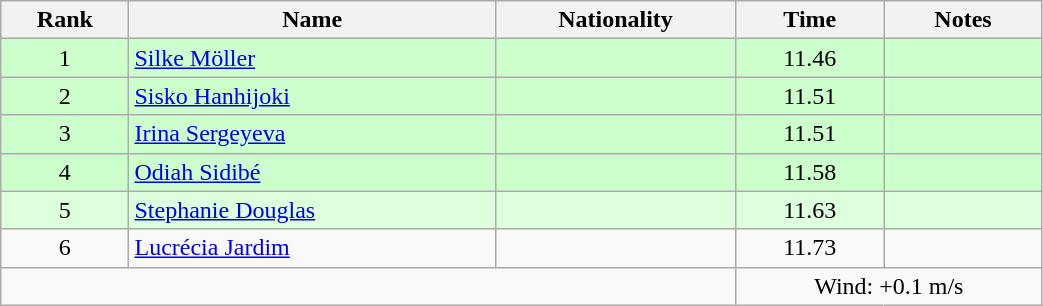<table class="wikitable sortable" style="text-align:center;width: 55%">
<tr>
<th>Rank</th>
<th>Name</th>
<th>Nationality</th>
<th>Time</th>
<th>Notes</th>
</tr>
<tr bgcolor=ccffcc>
<td>1</td>
<td align=left><a href='#'>Silke Möller</a></td>
<td align=left></td>
<td>11.46</td>
<td></td>
</tr>
<tr bgcolor=ccffcc>
<td>2</td>
<td align=left><a href='#'>Sisko Hanhijoki</a></td>
<td align=left></td>
<td>11.51</td>
<td></td>
</tr>
<tr bgcolor=ccffcc>
<td>3</td>
<td align=left><a href='#'>Irina Sergeyeva</a></td>
<td align=left></td>
<td>11.51</td>
<td></td>
</tr>
<tr bgcolor=ccffcc>
<td>4</td>
<td align=left><a href='#'>Odiah Sidibé</a></td>
<td align=left></td>
<td>11.58</td>
<td></td>
</tr>
<tr bgcolor=ddffdd>
<td>5</td>
<td align=left><a href='#'>Stephanie Douglas</a></td>
<td align=left></td>
<td>11.63</td>
<td></td>
</tr>
<tr>
<td>6</td>
<td align=left><a href='#'>Lucrécia Jardim</a></td>
<td align=left></td>
<td>11.73</td>
<td></td>
</tr>
<tr>
<td colspan="3"></td>
<td colspan="2">Wind: +0.1 m/s</td>
</tr>
</table>
